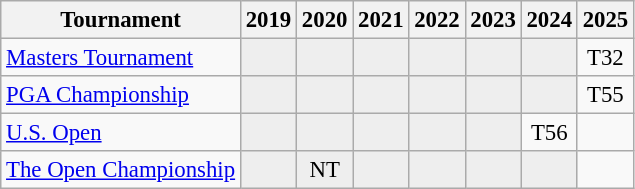<table class="wikitable" style="font-size:95%;text-align:center;">
<tr>
<th>Tournament</th>
<th>2019</th>
<th>2020</th>
<th>2021</th>
<th>2022</th>
<th>2023</th>
<th>2024</th>
<th>2025</th>
</tr>
<tr>
<td align=left><a href='#'>Masters Tournament</a></td>
<td style="background:#eeeeee;"></td>
<td style="background:#eeeeee;"></td>
<td style="background:#eeeeee;"></td>
<td style="background:#eeeeee;"></td>
<td style="background:#eeeeee;"></td>
<td style="background:#eeeeee;"></td>
<td>T32</td>
</tr>
<tr>
<td align=left><a href='#'>PGA Championship</a></td>
<td style="background:#eeeeee;"></td>
<td style="background:#eeeeee;"></td>
<td style="background:#eeeeee;"></td>
<td style="background:#eeeeee;"></td>
<td style="background:#eeeeee;"></td>
<td style="background:#eeeeee;"></td>
<td>T55</td>
</tr>
<tr>
<td align=left><a href='#'>U.S. Open</a></td>
<td style="background:#eeeeee;"></td>
<td style="background:#eeeeee;"></td>
<td style="background:#eeeeee;"></td>
<td style="background:#eeeeee;"></td>
<td style="background:#eeeeee;"></td>
<td>T56</td>
<td></td>
</tr>
<tr>
<td align=left><a href='#'>The Open Championship</a></td>
<td style="background:#eeeeee;"></td>
<td style="background:#eeeeee;">NT</td>
<td style="background:#eeeeee;"></td>
<td style="background:#eeeeee;"></td>
<td style="background:#eeeeee;"></td>
<td style="background:#eeeeee;"></td>
<td></td>
</tr>
</table>
